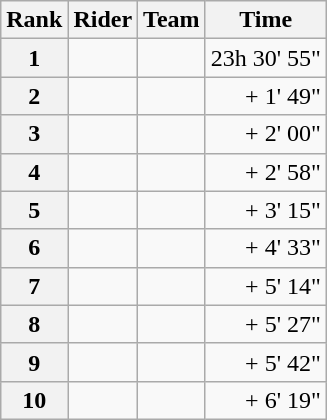<table class="wikitable" style="margin-bottom:0;">
<tr>
<th scope="col">Rank</th>
<th scope="col">Rider</th>
<th scope="col">Team</th>
<th scope="col">Time</th>
</tr>
<tr>
<th scope="row">1</th>
<td> </td>
<td></td>
<td style="text-align:right;">23h 30' 55"</td>
</tr>
<tr>
<th scope="row">2</th>
<td></td>
<td></td>
<td style="text-align:right;">+ 1' 49"</td>
</tr>
<tr>
<th scope="row">3</th>
<td></td>
<td></td>
<td style="text-align:right;">+ 2' 00"</td>
</tr>
<tr>
<th scope="row">4</th>
<td></td>
<td></td>
<td style="text-align:right;">+ 2' 58"</td>
</tr>
<tr>
<th scope="row">5</th>
<td></td>
<td></td>
<td style="text-align:right;">+ 3' 15"</td>
</tr>
<tr>
<th scope="row">6</th>
<td></td>
<td></td>
<td style="text-align:right;">+ 4' 33"</td>
</tr>
<tr>
<th scope="row">7</th>
<td> </td>
<td></td>
<td style="text-align:right;">+ 5' 14"</td>
</tr>
<tr>
<th scope="row">8</th>
<td></td>
<td></td>
<td style="text-align:right;">+ 5' 27"</td>
</tr>
<tr>
<th scope="row">9</th>
<td></td>
<td></td>
<td style="text-align:right;">+ 5' 42"</td>
</tr>
<tr>
<th scope="row">10</th>
<td></td>
<td></td>
<td style="text-align:right;">+ 6' 19"</td>
</tr>
</table>
